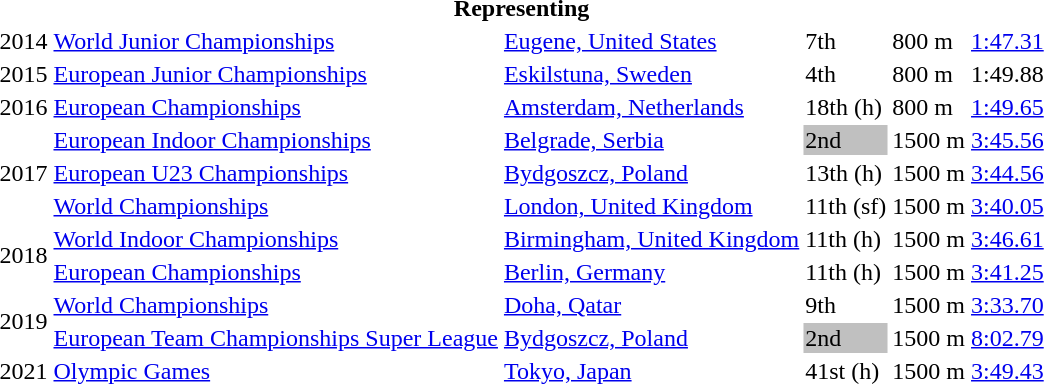<table>
<tr>
<th colspan="6">Representing </th>
</tr>
<tr>
<td>2014</td>
<td><a href='#'>World Junior Championships</a></td>
<td><a href='#'>Eugene, United States</a></td>
<td>7th</td>
<td>800 m</td>
<td><a href='#'>1:47.31</a></td>
</tr>
<tr>
<td>2015</td>
<td><a href='#'>European Junior Championships</a></td>
<td><a href='#'>Eskilstuna, Sweden</a></td>
<td>4th</td>
<td>800 m</td>
<td>1:49.88</td>
</tr>
<tr>
<td>2016</td>
<td><a href='#'>European Championships</a></td>
<td><a href='#'>Amsterdam, Netherlands</a></td>
<td>18th (h)</td>
<td>800 m</td>
<td><a href='#'>1:49.65</a></td>
</tr>
<tr>
<td rowspan=3>2017</td>
<td><a href='#'>European Indoor Championships</a></td>
<td><a href='#'>Belgrade, Serbia</a></td>
<td bgcolor=silver>2nd</td>
<td>1500 m</td>
<td><a href='#'>3:45.56</a></td>
</tr>
<tr>
<td><a href='#'>European U23 Championships</a></td>
<td><a href='#'>Bydgoszcz, Poland</a></td>
<td>13th (h)</td>
<td>1500 m</td>
<td><a href='#'>3:44.56</a></td>
</tr>
<tr>
<td><a href='#'>World Championships</a></td>
<td><a href='#'>London, United Kingdom</a></td>
<td>11th (sf)</td>
<td>1500 m</td>
<td><a href='#'>3:40.05</a></td>
</tr>
<tr>
<td rowspan=2>2018</td>
<td><a href='#'>World Indoor Championships</a></td>
<td><a href='#'>Birmingham, United Kingdom</a></td>
<td>11th (h)</td>
<td>1500 m</td>
<td><a href='#'>3:46.61</a></td>
</tr>
<tr>
<td><a href='#'>European Championships</a></td>
<td><a href='#'>Berlin, Germany</a></td>
<td>11th (h)</td>
<td>1500 m</td>
<td><a href='#'>3:41.25</a></td>
</tr>
<tr>
<td rowspan=2>2019</td>
<td><a href='#'>World Championships</a></td>
<td><a href='#'>Doha, Qatar</a></td>
<td>9th</td>
<td>1500 m</td>
<td><a href='#'>3:33.70</a></td>
</tr>
<tr>
<td><a href='#'>European Team Championships Super League</a></td>
<td><a href='#'>Bydgoszcz, Poland</a></td>
<td bgcolor=silver>2nd</td>
<td>1500 m</td>
<td><a href='#'>8:02.79</a></td>
</tr>
<tr>
<td>2021</td>
<td><a href='#'>Olympic Games</a></td>
<td><a href='#'>Tokyo, Japan</a></td>
<td>41st (h)</td>
<td>1500 m</td>
<td><a href='#'>3:49.43</a></td>
</tr>
</table>
